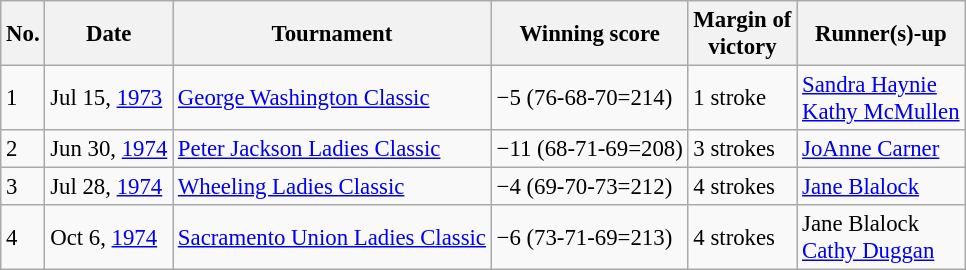<table class="wikitable" style="font-size:95%;">
<tr>
<th>No.</th>
<th>Date</th>
<th>Tournament</th>
<th>Winning score</th>
<th>Margin of<br>victory</th>
<th>Runner(s)-up</th>
</tr>
<tr>
<td>1</td>
<td>Jul 15, <a href='#'>1973</a></td>
<td><a href='#'>George Washington Classic</a></td>
<td>−5 (76-68-70=214)</td>
<td>1 stroke</td>
<td> <a href='#'>Sandra Haynie</a><br> <a href='#'>Kathy McMullen</a></td>
</tr>
<tr>
<td>2</td>
<td>Jun 30, <a href='#'>1974</a></td>
<td><a href='#'>Peter Jackson Ladies Classic</a></td>
<td>−11 (68-71-69=208)</td>
<td>3 strokes</td>
<td> <a href='#'>JoAnne Carner</a></td>
</tr>
<tr>
<td>3</td>
<td>Jul 28, <a href='#'>1974</a></td>
<td><a href='#'>Wheeling Ladies Classic</a></td>
<td>−4 (69-70-73=212)</td>
<td>4 strokes</td>
<td> <a href='#'>Jane Blalock</a></td>
</tr>
<tr>
<td>4</td>
<td>Oct 6, <a href='#'>1974</a></td>
<td><a href='#'>Sacramento Union Ladies Classic</a></td>
<td>−6 (73-71-69=213)</td>
<td>4 strokes</td>
<td> Jane Blalock<br> <a href='#'>Cathy Duggan</a></td>
</tr>
</table>
